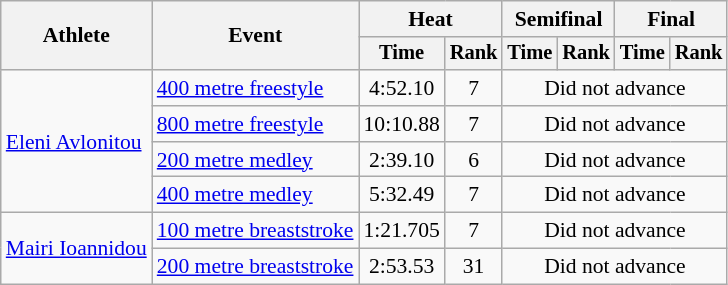<table class=wikitable style="font-size:90%">
<tr>
<th rowspan="2">Athlete</th>
<th rowspan="2">Event</th>
<th colspan="2">Heat</th>
<th colspan="2">Semifinal</th>
<th colspan="2">Final</th>
</tr>
<tr style="font-size:95%">
<th>Time</th>
<th>Rank</th>
<th>Time</th>
<th>Rank</th>
<th>Time</th>
<th>Rank</th>
</tr>
<tr align=center>
<td style="text-align:left;" rowspan="4"><a href='#'>Eleni Avlonitou</a></td>
<td align=left><a href='#'>400 metre freestyle</a></td>
<td align=center>4:52.10</td>
<td align=center>7</td>
<td colspan="4" style="text-align:center;">Did not advance</td>
</tr>
<tr>
<td align=left><a href='#'>800 metre freestyle</a></td>
<td align=center>10:10.88</td>
<td align=center>7</td>
<td colspan="4" style="text-align:center;">Did not advance</td>
</tr>
<tr>
<td align=left><a href='#'>200 metre medley</a></td>
<td align=center>2:39.10</td>
<td align=center>6</td>
<td colspan="4" style="text-align:center;">Did not advance</td>
</tr>
<tr>
<td align=left><a href='#'>400 metre medley</a></td>
<td align=center>5:32.49</td>
<td align=center>7</td>
<td colspan="4" style="text-align:center;">Did not advance</td>
</tr>
<tr align=center>
<td style="text-align:left;" rowspan="2"><a href='#'>Mairi Ioannidou</a></td>
<td align=left><a href='#'>100 metre breaststroke</a></td>
<td align=center>1:21.705</td>
<td align=center>7</td>
<td colspan="4" style="text-align:center;">Did not advance</td>
</tr>
<tr>
<td align=left><a href='#'>200 metre breaststroke</a></td>
<td align=center>2:53.53</td>
<td align=center>31</td>
<td colspan="4" style="text-align:center;">Did not advance</td>
</tr>
</table>
